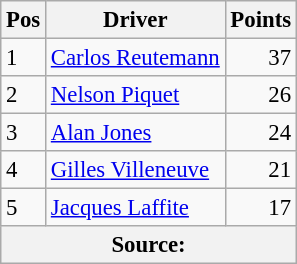<table class="wikitable" style="font-size: 95%;">
<tr>
<th>Pos</th>
<th>Driver</th>
<th>Points</th>
</tr>
<tr>
<td>1</td>
<td> <a href='#'>Carlos Reutemann</a></td>
<td style="text-align: right">37</td>
</tr>
<tr>
<td>2</td>
<td> <a href='#'>Nelson Piquet</a></td>
<td style="text-align: right">26</td>
</tr>
<tr>
<td>3</td>
<td> <a href='#'>Alan Jones</a></td>
<td style="text-align: right">24</td>
</tr>
<tr>
<td>4</td>
<td> <a href='#'>Gilles Villeneuve</a></td>
<td style="text-align: right">21</td>
</tr>
<tr>
<td>5</td>
<td> <a href='#'>Jacques Laffite</a></td>
<td style="text-align: right">17</td>
</tr>
<tr>
<th colspan=4>Source: </th>
</tr>
</table>
